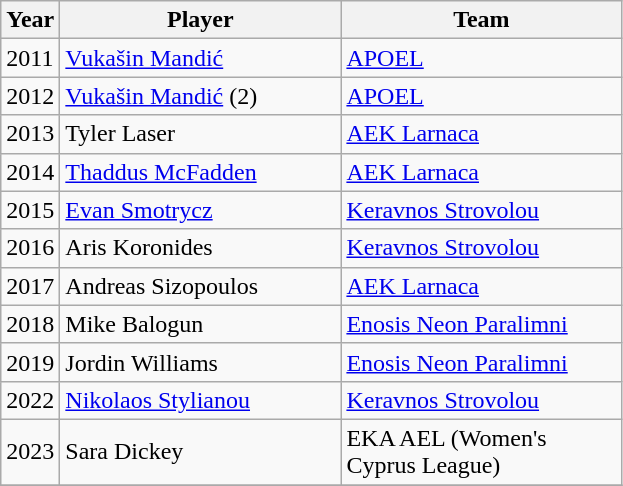<table class="wikitable">
<tr>
<th>Year</th>
<th width=180>Player</th>
<th width=180>Team</th>
</tr>
<tr>
<td>2011</td>
<td> <a href='#'>Vukašin Mandić</a></td>
<td><a href='#'>APOEL</a></td>
</tr>
<tr>
<td>2012</td>
<td> <a href='#'>Vukašin Mandić</a> (2)</td>
<td><a href='#'>APOEL</a></td>
</tr>
<tr>
<td>2013</td>
<td> Tyler Laser</td>
<td><a href='#'>AEK Larnaca</a></td>
</tr>
<tr>
<td>2014</td>
<td>  <a href='#'>Thaddus McFadden</a></td>
<td><a href='#'>AEK Larnaca</a></td>
</tr>
<tr>
<td>2015</td>
<td> <a href='#'>Evan Smotrycz</a></td>
<td><a href='#'>Keravnos Strovolou</a></td>
</tr>
<tr>
<td>2016</td>
<td> Aris Koronides</td>
<td><a href='#'>Keravnos Strovolou</a></td>
</tr>
<tr>
<td>2017</td>
<td> Andreas Sizopoulos</td>
<td><a href='#'>AEK Larnaca</a></td>
</tr>
<tr>
<td>2018</td>
<td> Mike Balogun</td>
<td><a href='#'> Enosis Neon Paralimni</a></td>
</tr>
<tr>
<td>2019</td>
<td> Jordin Williams</td>
<td><a href='#'> Enosis Neon Paralimni</a></td>
</tr>
<tr>
<td>2022</td>
<td> <a href='#'>Nikolaos Stylianou</a></td>
<td><a href='#'>Keravnos Strovolou</a></td>
</tr>
<tr>
<td>2023</td>
<td> Sara Dickey</td>
<td>EKA AEL (Women's Cyprus League)</td>
</tr>
<tr>
</tr>
</table>
